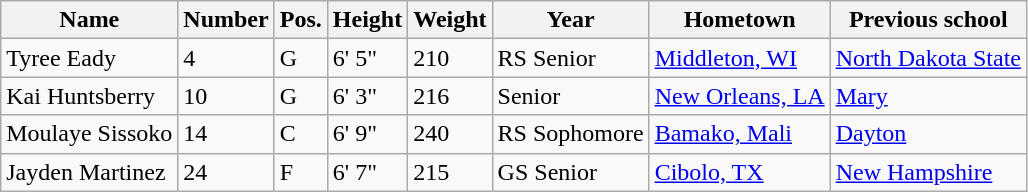<table class="wikitable sortable" border="1">
<tr>
<th>Name</th>
<th>Number</th>
<th>Pos.</th>
<th>Height</th>
<th>Weight</th>
<th>Year</th>
<th>Hometown</th>
<th class="unsortable">Previous school</th>
</tr>
<tr>
<td>Tyree Eady</td>
<td>4</td>
<td>G</td>
<td>6' 5"</td>
<td>210</td>
<td>RS Senior</td>
<td><a href='#'>Middleton, WI</a></td>
<td><a href='#'>North Dakota State</a></td>
</tr>
<tr>
<td>Kai Huntsberry</td>
<td>10</td>
<td>G</td>
<td>6' 3"</td>
<td>216</td>
<td>Senior</td>
<td><a href='#'>New Orleans, LA</a></td>
<td><a href='#'>Mary</a></td>
</tr>
<tr>
<td>Moulaye Sissoko</td>
<td>14</td>
<td>C</td>
<td>6' 9"</td>
<td>240</td>
<td>RS Sophomore</td>
<td><a href='#'>Bamako, Mali</a></td>
<td><a href='#'>Dayton</a></td>
</tr>
<tr>
<td>Jayden Martinez</td>
<td>24</td>
<td>F</td>
<td>6' 7"</td>
<td>215</td>
<td>GS Senior</td>
<td><a href='#'>Cibolo, TX</a></td>
<td><a href='#'>New Hampshire</a></td>
</tr>
</table>
